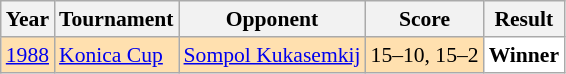<table class="sortable wikitable" style="font-size: 90%;">
<tr>
<th>Year</th>
<th>Tournament</th>
<th>Opponent</th>
<th>Score</th>
<th>Result</th>
</tr>
<tr style="background:#FFE0AF">
<td align="center"><a href='#'>1988</a></td>
<td><a href='#'>Konica Cup</a></td>
<td> <a href='#'>Sompol Kukasemkij</a></td>
<td>15–10, 15–2</td>
<td style="text-align:left; background:white"> <strong>Winner</strong></td>
</tr>
</table>
